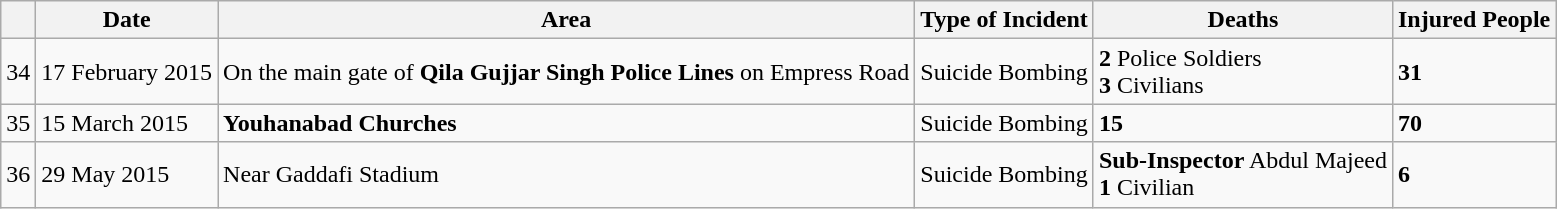<table class="wikitable sortable">
<tr>
<th></th>
<th>Date</th>
<th>Area</th>
<th>Type of Incident</th>
<th>Deaths</th>
<th>Injured People</th>
</tr>
<tr>
<td>34</td>
<td>17 February 2015 </td>
<td>On the main gate of <strong>Qila Gujjar Singh Police Lines</strong> on Empress Road</td>
<td>Suicide Bombing</td>
<td><strong>2</strong> Police Soldiers <br> <strong>3</strong> Civilians</td>
<td><strong>31</strong></td>
</tr>
<tr>
<td>35</td>
<td>15 March 2015 </td>
<td><strong>Youhanabad Churches</strong></td>
<td>Suicide Bombing</td>
<td><strong>15</strong></td>
<td><strong>70</strong></td>
</tr>
<tr>
<td>36</td>
<td>29 May 2015 </td>
<td>Near Gaddafi Stadium</td>
<td>Suicide Bombing</td>
<td><strong>Sub-Inspector</strong> Abdul Majeed  <br> <strong>1</strong> Civilian</td>
<td><strong>6</strong></td>
</tr>
</table>
